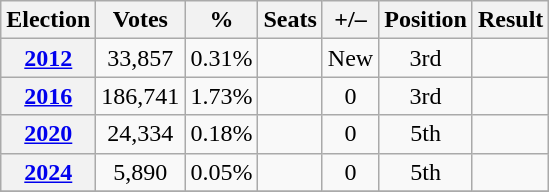<table class=wikitable style=text-align:center>
<tr>
<th>Election</th>
<th>Votes</th>
<th>%</th>
<th>Seats</th>
<th>+/–</th>
<th>Position</th>
<th>Result</th>
</tr>
<tr>
<th align=center><a href='#'>2012</a></th>
<td align=center>33,857</td>
<td align=center>0.31%</td>
<td></td>
<td align=center>New</td>
<td align=center>3rd</td>
<td></td>
</tr>
<tr>
<th align=center><a href='#'>2016</a></th>
<td align=center>186,741</td>
<td align=center>1.73%</td>
<td></td>
<td align=center> 0</td>
<td align=center> 3rd</td>
<td></td>
</tr>
<tr>
<th align=center><a href='#'>2020</a></th>
<td align=center>24,334</td>
<td align=center>0.18%</td>
<td></td>
<td align=center> 0</td>
<td align=center> 5th</td>
<td></td>
</tr>
<tr>
<th align=center><a href='#'>2024</a></th>
<td align=center>5,890</td>
<td align=center>0.05%</td>
<td></td>
<td align=center> 0</td>
<td align=center> 5th</td>
<td></td>
</tr>
<tr>
</tr>
</table>
